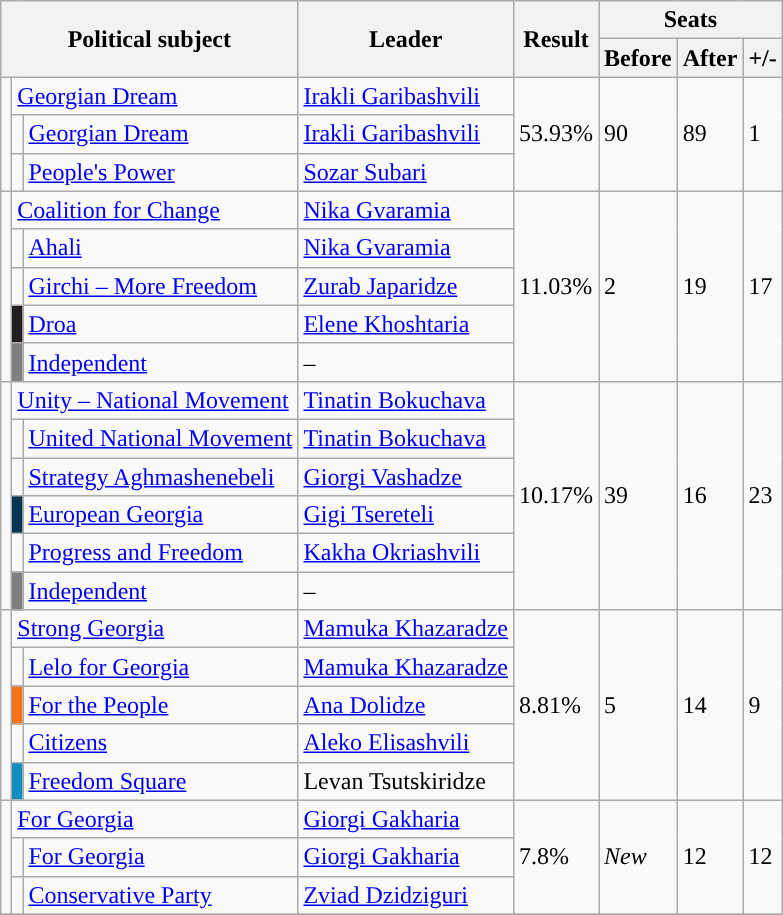<table class="wikitable">
<tr>
<th colspan="4" rowspan="2">Political subject</th>
<th rowspan="2">Leader</th>
<th rowspan="2">Result</th>
<th colspan="3">Seats</th>
</tr>
<tr>
<th>Before</th>
<th>After</th>
<th>+/-</th>
</tr>
<tr>
<td rowspan="3" style="background:"></td>
<td colspan="3"><a href='#'>Georgian Dream</a></td>
<td><a href='#'>Irakli Garibashvili</a></td>
<td rowspan="3">53.93%</td>
<td rowspan="3">90</td>
<td rowspan="3">89</td>
<td rowspan="3"> 1</td>
</tr>
<tr>
<td style="background:"></td>
<td colspan="2"><a href='#'>Georgian Dream</a></td>
<td><a href='#'>Irakli Garibashvili</a></td>
</tr>
<tr>
<td style="background:"></td>
<td colspan="2"><a href='#'>People's Power</a></td>
<td><a href='#'>Sozar Subari</a></td>
</tr>
<tr>
<td rowspan="5" style="background:"></td>
<td colspan="3"><a href='#'>Coalition for Change</a></td>
<td><a href='#'>Nika Gvaramia</a></td>
<td rowspan="5">11.03%</td>
<td rowspan="5">2</td>
<td rowspan="5">19</td>
<td rowspan="5"> 17</td>
</tr>
<tr>
<td colspan="2" style="background: "></td>
<td><a href='#'>Ahali</a></td>
<td><a href='#'>Nika Gvaramia</a></td>
</tr>
<tr>
<td colspan="2" style="background:"></td>
<td><a href='#'>Girchi – More Freedom</a></td>
<td><a href='#'>Zurab Japaridze</a></td>
</tr>
<tr>
<td colspan="2" style="background:#231F20 "></td>
<td><a href='#'>Droa</a></td>
<td><a href='#'>Elene Khoshtaria</a></td>
</tr>
<tr>
<td colspan="2" style="background:gray "></td>
<td><a href='#'>Independent</a></td>
<td>–</td>
</tr>
<tr>
<td rowspan="6" style="background:"></td>
<td colspan="3"><a href='#'>Unity – National Movement</a></td>
<td><a href='#'>Tinatin Bokuchava</a></td>
<td rowspan="6">10.17%</td>
<td rowspan="6">39</td>
<td rowspan="6">16</td>
<td rowspan="6"> 23</td>
</tr>
<tr>
<td colspan="2" style="background: "></td>
<td><a href='#'>United National Movement</a></td>
<td><a href='#'>Tinatin Bokuchava</a></td>
</tr>
<tr>
<td colspan="2" style="background:"></td>
<td><a href='#'>Strategy Aghmashenebeli</a></td>
<td><a href='#'>Giorgi Vashadze</a></td>
</tr>
<tr>
<td colspan="2" style="background:#073451 "></td>
<td><a href='#'>European Georgia</a></td>
<td><a href='#'>Gigi Tsereteli</a></td>
</tr>
<tr>
<td colspan="2" style="background:"></td>
<td><a href='#'>Progress and Freedom</a></td>
<td><a href='#'>Kakha Okriashvili</a></td>
</tr>
<tr>
<td colspan="2" style="background:gray "></td>
<td><a href='#'>Independent</a></td>
<td>–</td>
</tr>
<tr>
<td rowspan="5" style="background:"></td>
<td colspan="3"><a href='#'>Strong Georgia</a></td>
<td><a href='#'>Mamuka Khazaradze</a></td>
<td rowspan="5">8.81%</td>
<td rowspan="5">5</td>
<td rowspan="5">14</td>
<td rowspan="5"> 9</td>
</tr>
<tr>
<td colspan="2" style="background: "></td>
<td><a href='#'>Lelo for Georgia</a></td>
<td><a href='#'>Mamuka Khazaradze</a></td>
</tr>
<tr>
<td colspan="2" style="background:#F87217"></td>
<td><a href='#'>For the People</a></td>
<td><a href='#'>Ana Dolidze</a></td>
</tr>
<tr>
<td colspan="2" style="background: "></td>
<td><a href='#'>Citizens</a></td>
<td><a href='#'>Aleko Elisashvili</a></td>
</tr>
<tr>
<td colspan="2" style="background: #118dc1"></td>
<td><a href='#'>Freedom Square</a></td>
<td>Levan Tsutskiridze</td>
</tr>
<tr>
<td rowspan="3" style="background:"></td>
<td colspan="3"><a href='#'>For Georgia</a></td>
<td><a href='#'>Giorgi Gakharia</a></td>
<td rowspan="3">7.8%</td>
<td rowspan="3"><em>New</em></td>
<td rowspan="3">12</td>
<td rowspan="3"> 12</td>
</tr>
<tr>
<td colspan="2" style="background:"></td>
<td><a href='#'>For Georgia</a></td>
<td><a href='#'>Giorgi Gakharia</a></td>
</tr>
<tr>
<td colspan="2" style="background:"></td>
<td><a href='#'>Conservative Party</a></td>
<td><a href='#'>Zviad Dzidziguri</a></td>
</tr>
<tr>
</tr>
</table>
